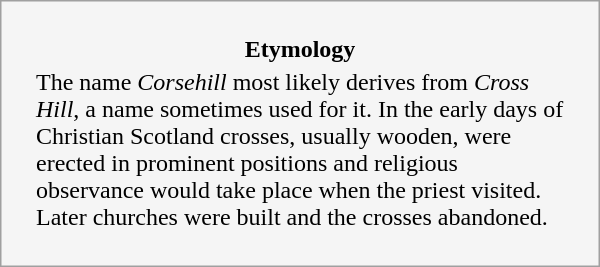<table style="float:left; margin:1em 1em 1em 1em; width:25em; border: 1px solid #a0a0a0; padding: 20px; background-color: #F5F5F5; text-align:left;">
<tr style="text-align:center;">
<td><strong>Etymology</strong></td>
</tr>
<tr style="text-align:left; font-size:x-medium;">
<td>The name <em>Corsehill</em> most likely derives from <em>Cross Hill</em>, a name sometimes used for it.  In the early days of Christian Scotland crosses, usually wooden, were erected in prominent positions and religious observance would take place when the priest visited. Later churches were built and the crosses abandoned.</td>
</tr>
</table>
